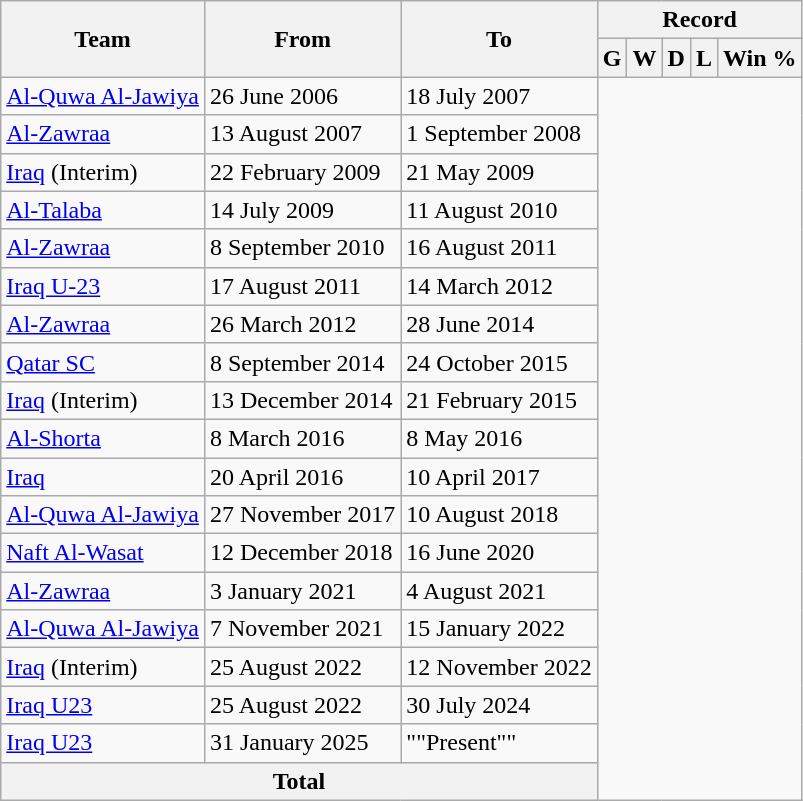<table class="wikitable" style="text-align: center">
<tr>
<th rowspan="2">Team</th>
<th rowspan="2">From</th>
<th rowspan="2">To</th>
<th colspan="5">Record</th>
</tr>
<tr>
<th>G</th>
<th>W</th>
<th>D</th>
<th>L</th>
<th>Win %</th>
</tr>
<tr>
<td align=left><a href='#'>Al-Quwa Al-Jawiya</a></td>
<td align=left>26 June 2006</td>
<td align=left>18 July 2007<br></td>
</tr>
<tr>
<td align=left><a href='#'>Al-Zawraa</a></td>
<td align=left>13 August 2007</td>
<td align=left>1 September 2008<br></td>
</tr>
<tr>
<td align=left><a href='#'>Iraq</a> (Interim)</td>
<td align=left>22 February 2009</td>
<td align=left>21 May 2009<br></td>
</tr>
<tr>
<td align=left><a href='#'>Al-Talaba</a></td>
<td align=left>14 July 2009</td>
<td align=left>11 August 2010<br></td>
</tr>
<tr>
<td align=left><a href='#'>Al-Zawraa</a></td>
<td align=left>8 September 2010</td>
<td align=left>16 August 2011<br></td>
</tr>
<tr>
<td align=left><a href='#'>Iraq U-23</a></td>
<td align=left>17 August 2011</td>
<td align=left>14 March 2012<br></td>
</tr>
<tr>
<td align=left><a href='#'>Al-Zawraa</a></td>
<td align=left>26 March 2012</td>
<td align=left>28 June 2014<br></td>
</tr>
<tr>
<td align=left><a href='#'>Qatar SC</a></td>
<td align=left>8 September 2014</td>
<td align=left>24 October 2015<br></td>
</tr>
<tr>
<td align=left><a href='#'>Iraq</a> (Interim)</td>
<td align=left>13 December 2014</td>
<td align=left>21 February 2015<br></td>
</tr>
<tr>
<td align=left><a href='#'>Al-Shorta</a></td>
<td align=left>8 March 2016</td>
<td align=left>8 May 2016<br></td>
</tr>
<tr>
<td align=left><a href='#'>Iraq</a></td>
<td align=left>20 April 2016</td>
<td align=left>10 April 2017<br></td>
</tr>
<tr>
<td align=left><a href='#'>Al-Quwa Al-Jawiya</a></td>
<td align=left>27 November 2017</td>
<td align=left>10 August 2018<br></td>
</tr>
<tr>
<td align=left><a href='#'>Naft Al-Wasat</a></td>
<td align=left>12 December 2018</td>
<td align=left>16 June 2020<br></td>
</tr>
<tr>
<td align=left><a href='#'>Al-Zawraa</a></td>
<td align=left>3 January 2021</td>
<td align=left>4 August 2021<br></td>
</tr>
<tr>
<td align=left><a href='#'>Al-Quwa Al-Jawiya</a></td>
<td align=left>7 November 2021</td>
<td align=left>15 January 2022<br></td>
</tr>
<tr>
<td align=left><a href='#'>Iraq</a> (Interim)</td>
<td align=left>25 August 2022</td>
<td align=left>12 November 2022<br></td>
</tr>
<tr>
<td align=left><a href='#'>Iraq U23</a></td>
<td align=left>25 August 2022</td>
<td align=left>30 July 2024<br></td>
</tr>
<tr>
<td align=left><a href='#'>Iraq U23</a></td>
<td align=left>31 January 2025</td>
<td align=left>""Present""<br></td>
</tr>
<tr>
<th colspan="3" align="center" valign=middle>Total<br></th>
</tr>
</table>
